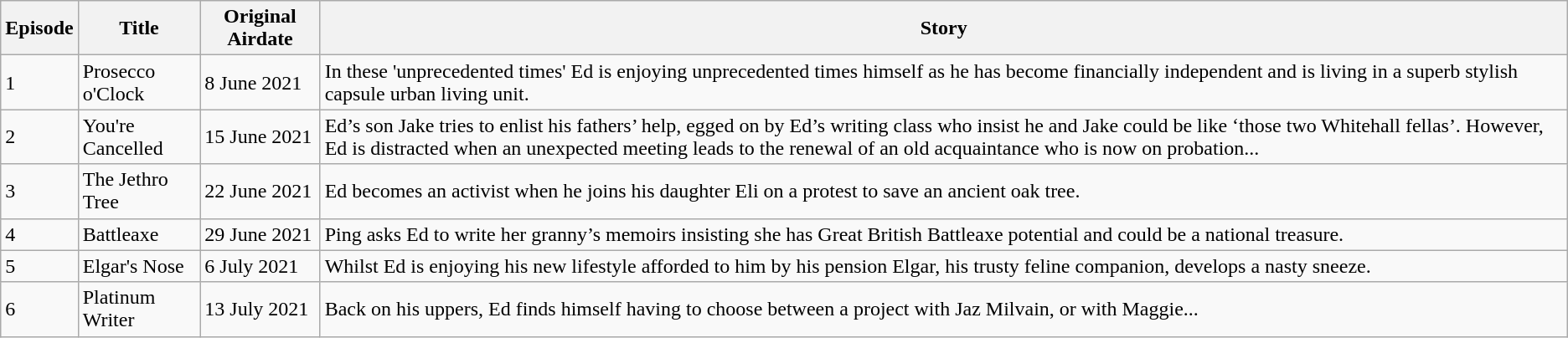<table class="wikitable">
<tr>
<th>Episode</th>
<th>Title</th>
<th>Original Airdate</th>
<th>Story</th>
</tr>
<tr --->
<td>1</td>
<td>Prosecco o'Clock</td>
<td>8 June 2021</td>
<td>In these 'unprecedented times' Ed is enjoying unprecedented times himself as he has become financially independent and is living in a superb stylish capsule urban living unit.</td>
</tr>
<tr --->
<td>2</td>
<td>You're Cancelled</td>
<td>15 June 2021</td>
<td>Ed’s son Jake tries to enlist his fathers’ help, egged on by Ed’s writing class who insist he and Jake could be like ‘those two Whitehall fellas’. However, Ed is distracted when an unexpected meeting leads to the renewal of an old acquaintance who is now on probation...</td>
</tr>
<tr --->
<td>3</td>
<td>The Jethro Tree</td>
<td>22 June 2021</td>
<td>Ed becomes an activist when he joins his daughter Eli on a protest to save an ancient oak tree.</td>
</tr>
<tr --->
<td>4</td>
<td>Battleaxe</td>
<td>29 June 2021</td>
<td>Ping asks Ed to write her granny’s memoirs insisting she has Great British Battleaxe potential and could be a national treasure.</td>
</tr>
<tr --->
<td>5</td>
<td>Elgar's Nose</td>
<td>6 July 2021</td>
<td>Whilst Ed is enjoying his new lifestyle afforded to him by his pension Elgar, his trusty feline companion, develops a nasty sneeze.</td>
</tr>
<tr --->
<td>6</td>
<td>Platinum Writer</td>
<td>13 July 2021</td>
<td>Back on his uppers, Ed finds himself having to choose between a project with Jaz Milvain, or with Maggie...</td>
</tr>
</table>
